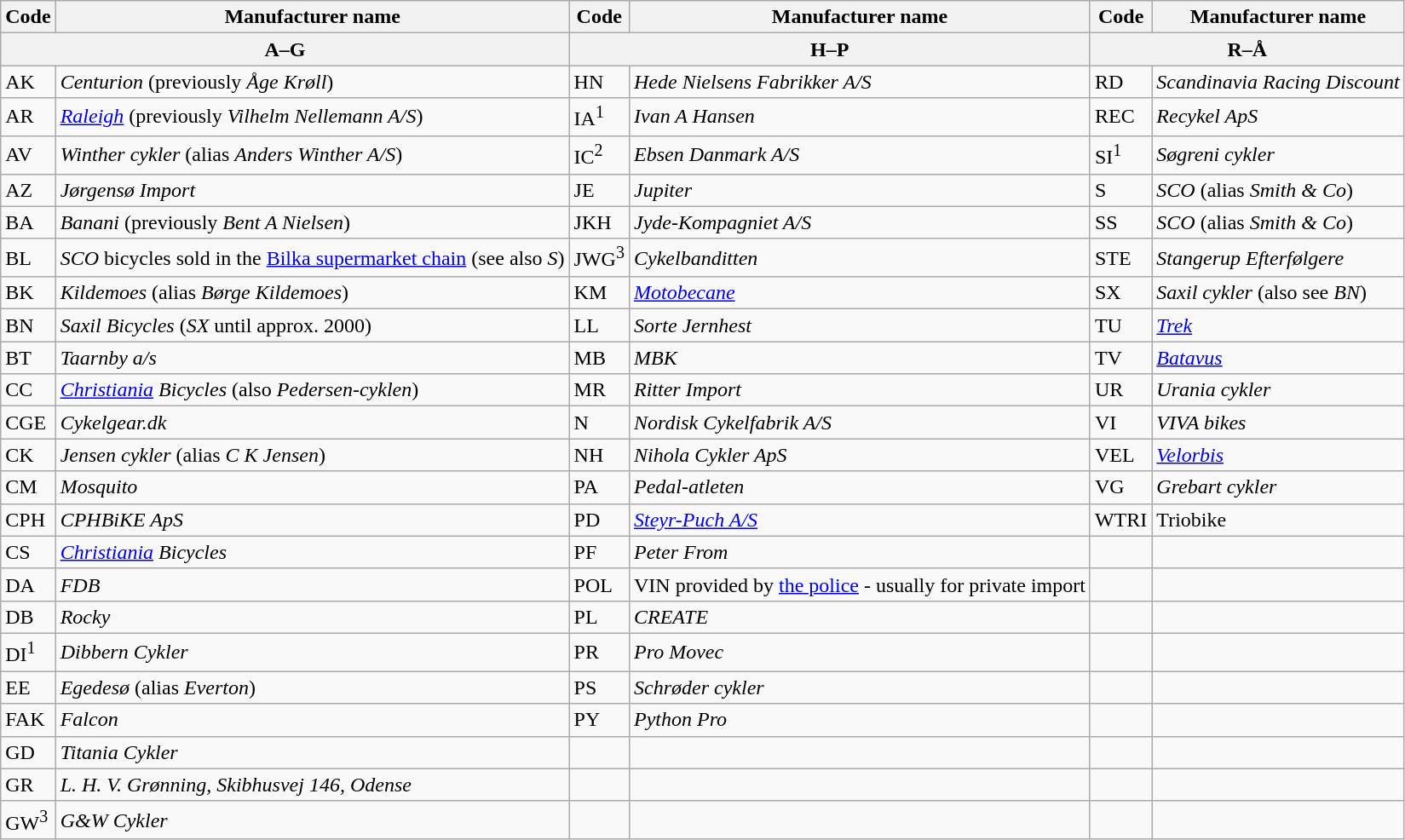<table class="wikitable">
<tr>
<th>Code</th>
<th>Manufacturer name</th>
<th>Code</th>
<th>Manufacturer name</th>
<th>Code</th>
<th>Manufacturer name</th>
</tr>
<tr>
<th colspan="2"><strong>A–G</strong></th>
<th colspan="2"><strong>H–P</strong></th>
<th colspan="2"><strong>R–Å</strong></th>
</tr>
<tr>
<td>AK</td>
<td><em>Centurion</em> (previously <em>Åge Krøll</em>)</td>
<td>HN</td>
<td><em>Hede Nielsens Fabrikker A/S</em></td>
<td>RD</td>
<td><em>Scandinavia Racing Discount</em></td>
</tr>
<tr>
<td>AR</td>
<td><em><a href='#'>Raleigh</a></em> (previously <em>Vilhelm Nellemann A/S</em>)</td>
<td>IA<sup>1</sup></td>
<td><em>Ivan A Hansen</em></td>
<td>REC</td>
<td><em>Recykel ApS</em></td>
</tr>
<tr>
<td>AV</td>
<td><em>Winther cykler</em> (alias <em>Anders Winther A/S</em>)</td>
<td>IC<sup>2</sup></td>
<td><em>Ebsen Danmark A/S</em></td>
<td>SI<sup>1</sup></td>
<td><em>Søgreni cykler</em></td>
</tr>
<tr>
<td>AZ</td>
<td><em>Jørgensø Import</em></td>
<td>JE</td>
<td><em>Jupiter</em></td>
<td>S</td>
<td><em>SCO</em> (alias <em>Smith & Co</em>)</td>
</tr>
<tr>
<td>BA</td>
<td><em>Banani</em> (previously <em>Bent A Nielsen</em>)</td>
<td>JKH</td>
<td><em>Jyde-Kompagniet A/S</em></td>
<td>SS</td>
<td><em>SCO</em> (alias <em>Smith & Co</em>)</td>
</tr>
<tr>
<td>BL</td>
<td><em>SCO</em> bicycles sold in the <a href='#'>Bilka supermarket chain</a> (see also <em>S</em>)</td>
<td>JWG<sup>3</sup></td>
<td><em>Cykelbanditten</em></td>
<td>STE</td>
<td><em>Stangerup Efterfølgere</em></td>
</tr>
<tr>
<td>BK</td>
<td><em>Kildemoes</em> (alias <em>Børge Kildemoes</em>)</td>
<td>KM</td>
<td><em><a href='#'>Motobecane</a></em></td>
<td>SX</td>
<td><em>Saxil cykler</em> (also see <em>BN</em>)</td>
</tr>
<tr>
<td>BN</td>
<td><em>Saxil Bicycles</em> (<em>SX</em> until approx. 2000)</td>
<td>LL</td>
<td><em>Sorte Jernhest</em></td>
<td>TU</td>
<td><em><a href='#'>Trek</a></em></td>
</tr>
<tr>
<td>BT</td>
<td><em>Taarnby a/s</em></td>
<td>MB</td>
<td><em>MBK</em></td>
<td>TV</td>
<td><em><a href='#'>Batavus</a></em></td>
</tr>
<tr>
<td>CC</td>
<td><em><a href='#'>Christiania</a> Bicycles</em> (also <em>Pedersen-cyklen</em>)</td>
<td>MR</td>
<td><em>Ritter Import</em></td>
<td>UR</td>
<td><em>Urania cykler</em></td>
</tr>
<tr>
<td>CGE</td>
<td><em>Cykelgear.dk</em></td>
<td>N</td>
<td><em>Nordisk Cykelfabrik A/S</em></td>
<td>VI</td>
<td><em>VIVA bikes</em></td>
</tr>
<tr>
<td>CK</td>
<td><em>Jensen cykler</em> (alias <em>C K Jensen</em>)</td>
<td>NH</td>
<td><em>Nihola Cykler ApS</em></td>
<td>VEL</td>
<td><em><a href='#'>Velorbis</a></em></td>
</tr>
<tr>
<td>CM</td>
<td><em>Mosquito</em></td>
<td>PA</td>
<td><em>Pedal-atleten</em></td>
<td>VG</td>
<td><em>Grebart cykler</em></td>
</tr>
<tr>
<td>CPH</td>
<td><em>CPHBiKE ApS</em></td>
<td>PD</td>
<td><em><a href='#'>Steyr-Puch A/S</a></em></td>
<td>WTRI</td>
<td>Triobike</td>
</tr>
<tr>
<td>CS</td>
<td><em><a href='#'>Christiania</a> Bicycles</em></td>
<td>PF</td>
<td><em>Peter From</em></td>
<td> </td>
<td> </td>
</tr>
<tr>
<td>DA</td>
<td><em>FDB</em></td>
<td>POL</td>
<td>VIN provided by <a href='#'>the police</a> - usually for private import</td>
<td> </td>
<td> </td>
</tr>
<tr>
<td>DB</td>
<td><em>Rocky</em></td>
<td>PL</td>
<td><em>CREATE</em></td>
<td> </td>
<td> </td>
</tr>
<tr>
<td>DI<sup>1</sup></td>
<td><em>Dibbern Cykler</em></td>
<td>PR</td>
<td><em>Pro Movec</em></td>
<td> </td>
<td> </td>
</tr>
<tr>
<td>EE</td>
<td><em>Egedesø</em> (alias <em>Everton</em>)</td>
<td>PS</td>
<td><em>Schrøder cykler</em></td>
<td> </td>
<td> </td>
</tr>
<tr>
<td>FAK</td>
<td><em>Falcon</em></td>
<td>PY</td>
<td><em>Python Pro</em></td>
<td> </td>
<td> </td>
</tr>
<tr>
<td>GD</td>
<td><em>Titania Cykler</em></td>
<td> </td>
<td> </td>
<td> </td>
<td> </td>
</tr>
<tr>
<td>GR</td>
<td><em>L. H. V. Grønning, Skibhusvej 146, Odense</em></td>
<td> </td>
<td> </td>
<td> </td>
<td> </td>
</tr>
<tr>
<td>GW<sup>3</sup></td>
<td><em>G&W Cykler</em></td>
<td> </td>
<td> </td>
<td> </td>
<td> </td>
</tr>
</table>
